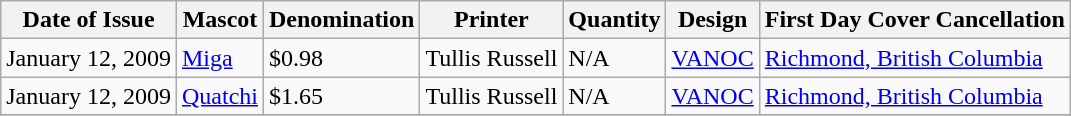<table class="wikitable sortable">
<tr>
<th>Date of Issue</th>
<th>Mascot</th>
<th>Denomination</th>
<th>Printer</th>
<th>Quantity</th>
<th>Design</th>
<th>First Day Cover Cancellation</th>
</tr>
<tr>
<td>January 12, 2009</td>
<td><a href='#'>Miga</a></td>
<td>$0.98</td>
<td>Tullis Russell</td>
<td>N/A</td>
<td><a href='#'>VANOC</a></td>
<td><a href='#'>Richmond, British Columbia</a></td>
</tr>
<tr>
<td>January 12, 2009</td>
<td><a href='#'>Quatchi</a></td>
<td>$1.65</td>
<td>Tullis Russell</td>
<td>N/A</td>
<td><a href='#'>VANOC</a></td>
<td><a href='#'>Richmond, British Columbia</a></td>
</tr>
<tr>
</tr>
</table>
